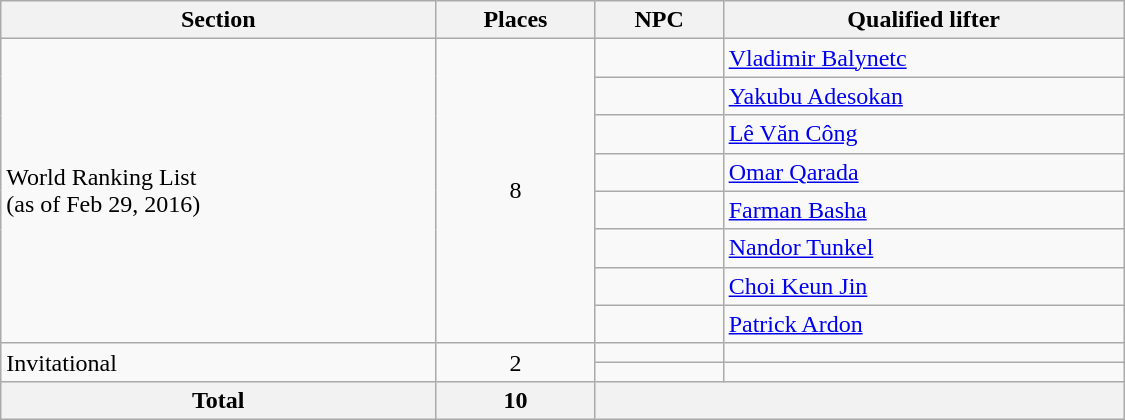<table class="wikitable"  width=750>
<tr>
<th>Section</th>
<th>Places</th>
<th>NPC</th>
<th>Qualified lifter</th>
</tr>
<tr>
<td rowspan=8>World Ranking List<br>(as of Feb 29, 2016)</td>
<td rowspan=8 align=center>8</td>
<td></td>
<td><a href='#'>Vladimir Balynetc</a></td>
</tr>
<tr>
<td></td>
<td><a href='#'>Yakubu Adesokan</a></td>
</tr>
<tr>
<td></td>
<td><a href='#'>Lê Văn Công</a></td>
</tr>
<tr>
<td></td>
<td><a href='#'>Omar Qarada</a></td>
</tr>
<tr>
<td></td>
<td><a href='#'>Farman Basha</a></td>
</tr>
<tr>
<td></td>
<td><a href='#'>Nandor Tunkel</a></td>
</tr>
<tr>
<td></td>
<td><a href='#'>Choi Keun Jin</a></td>
</tr>
<tr>
<td></td>
<td><a href='#'>Patrick Ardon</a></td>
</tr>
<tr>
<td rowspan=2>Invitational</td>
<td rowspan="2" align=center>2</td>
<td></td>
<td></td>
</tr>
<tr>
<td></td>
<td></td>
</tr>
<tr>
<th>Total</th>
<th>10</th>
<th colspan=2></th>
</tr>
</table>
